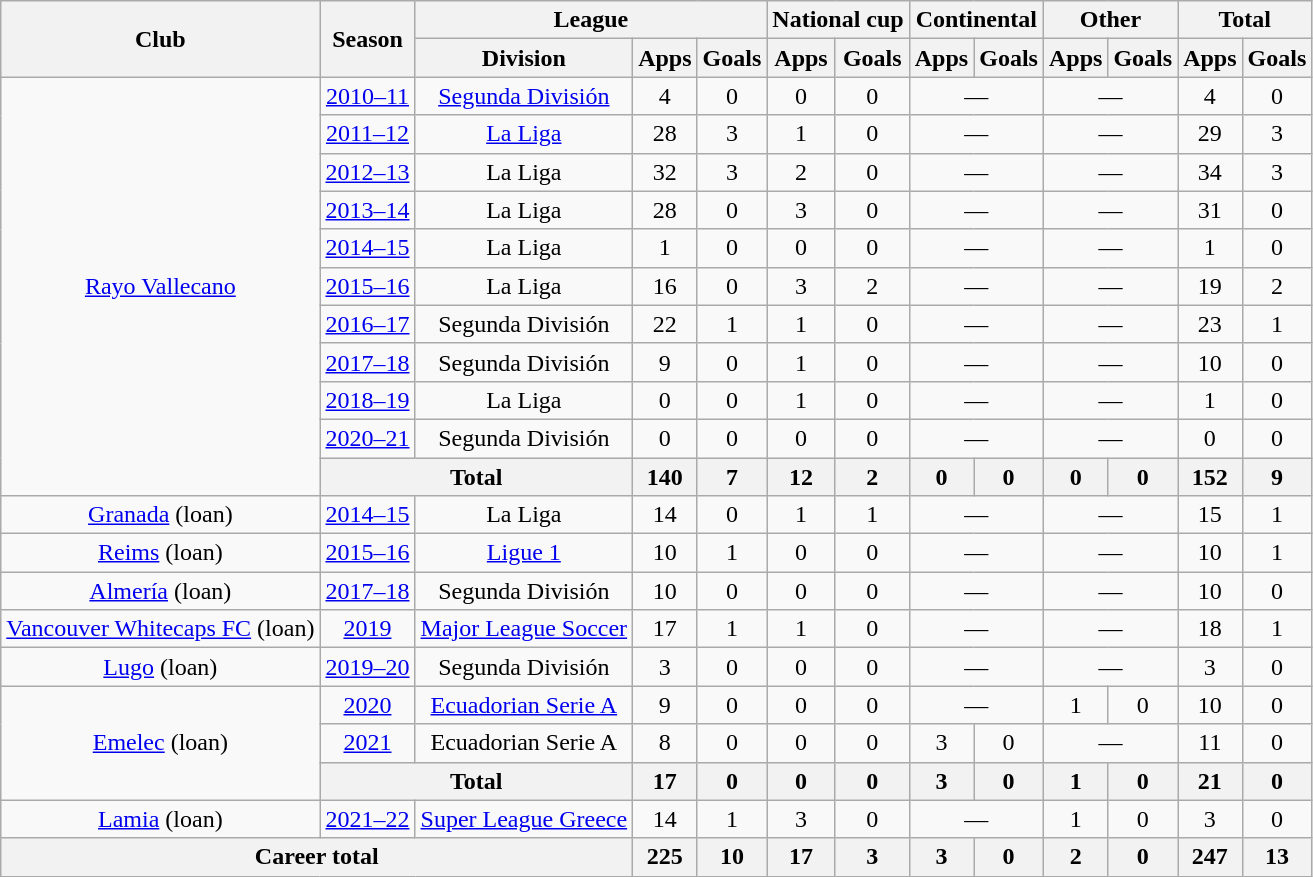<table class="wikitable" style="text-align:center">
<tr>
<th rowspan="2">Club</th>
<th rowspan="2">Season</th>
<th colspan="3">League</th>
<th colspan="2">National cup</th>
<th colspan="2">Continental</th>
<th colspan="2">Other</th>
<th colspan="2">Total</th>
</tr>
<tr>
<th>Division</th>
<th>Apps</th>
<th>Goals</th>
<th>Apps</th>
<th>Goals</th>
<th>Apps</th>
<th>Goals</th>
<th>Apps</th>
<th>Goals</th>
<th>Apps</th>
<th>Goals</th>
</tr>
<tr>
<td rowspan="11"><a href='#'>Rayo Vallecano</a></td>
<td><a href='#'>2010–11</a></td>
<td><a href='#'>Segunda División</a></td>
<td>4</td>
<td>0</td>
<td>0</td>
<td>0</td>
<td colspan="2">—</td>
<td colspan="2">—</td>
<td>4</td>
<td>0</td>
</tr>
<tr>
<td><a href='#'>2011–12</a></td>
<td><a href='#'>La Liga</a></td>
<td>28</td>
<td>3</td>
<td>1</td>
<td>0</td>
<td colspan="2">—</td>
<td colspan="2">—</td>
<td>29</td>
<td>3</td>
</tr>
<tr>
<td><a href='#'>2012–13</a></td>
<td>La Liga</td>
<td>32</td>
<td>3</td>
<td>2</td>
<td>0</td>
<td colspan="2">—</td>
<td colspan="2">—</td>
<td>34</td>
<td>3</td>
</tr>
<tr>
<td><a href='#'>2013–14</a></td>
<td>La Liga</td>
<td>28</td>
<td>0</td>
<td>3</td>
<td>0</td>
<td colspan="2">—</td>
<td colspan="2">—</td>
<td>31</td>
<td>0</td>
</tr>
<tr>
<td><a href='#'>2014–15</a></td>
<td>La Liga</td>
<td>1</td>
<td>0</td>
<td>0</td>
<td>0</td>
<td colspan="2">—</td>
<td colspan="2">—</td>
<td>1</td>
<td>0</td>
</tr>
<tr>
<td><a href='#'>2015–16</a></td>
<td>La Liga</td>
<td>16</td>
<td>0</td>
<td>3</td>
<td>2</td>
<td colspan="2">—</td>
<td colspan="2">—</td>
<td>19</td>
<td>2</td>
</tr>
<tr>
<td><a href='#'>2016–17</a></td>
<td>Segunda División</td>
<td>22</td>
<td>1</td>
<td>1</td>
<td>0</td>
<td colspan="2">—</td>
<td colspan="2">—</td>
<td>23</td>
<td>1</td>
</tr>
<tr>
<td><a href='#'>2017–18</a></td>
<td>Segunda División</td>
<td>9</td>
<td>0</td>
<td>1</td>
<td>0</td>
<td colspan="2">—</td>
<td colspan="2">—</td>
<td>10</td>
<td>0</td>
</tr>
<tr>
<td><a href='#'>2018–19</a></td>
<td>La Liga</td>
<td>0</td>
<td>0</td>
<td>1</td>
<td>0</td>
<td colspan="2">—</td>
<td colspan="2">—</td>
<td>1</td>
<td>0</td>
</tr>
<tr>
<td><a href='#'>2020–21</a></td>
<td>Segunda División</td>
<td>0</td>
<td>0</td>
<td>0</td>
<td>0</td>
<td colspan="2">—</td>
<td colspan="2">—</td>
<td>0</td>
<td>0</td>
</tr>
<tr>
<th colspan="2">Total</th>
<th>140</th>
<th>7</th>
<th>12</th>
<th>2</th>
<th>0</th>
<th>0</th>
<th>0</th>
<th>0</th>
<th>152</th>
<th>9</th>
</tr>
<tr>
<td><a href='#'>Granada</a> (loan)</td>
<td><a href='#'>2014–15</a></td>
<td>La Liga</td>
<td>14</td>
<td>0</td>
<td>1</td>
<td>1</td>
<td colspan="2">—</td>
<td colspan="2">—</td>
<td>15</td>
<td>1</td>
</tr>
<tr>
<td><a href='#'>Reims</a> (loan)</td>
<td><a href='#'>2015–16</a></td>
<td><a href='#'>Ligue 1</a></td>
<td>10</td>
<td>1</td>
<td>0</td>
<td>0</td>
<td colspan="2">—</td>
<td colspan="2">—</td>
<td>10</td>
<td>1</td>
</tr>
<tr>
<td><a href='#'>Almería</a> (loan)</td>
<td><a href='#'>2017–18</a></td>
<td>Segunda División</td>
<td>10</td>
<td>0</td>
<td>0</td>
<td>0</td>
<td colspan="2">—</td>
<td colspan="2">—</td>
<td>10</td>
<td>0</td>
</tr>
<tr>
<td><a href='#'>Vancouver Whitecaps FC</a> (loan)</td>
<td><a href='#'>2019</a></td>
<td><a href='#'>Major League Soccer</a></td>
<td>17</td>
<td>1</td>
<td>1</td>
<td>0</td>
<td colspan="2">—</td>
<td colspan="2">—</td>
<td>18</td>
<td>1</td>
</tr>
<tr>
<td><a href='#'>Lugo</a> (loan)</td>
<td><a href='#'>2019–20</a></td>
<td>Segunda División</td>
<td>3</td>
<td>0</td>
<td>0</td>
<td>0</td>
<td colspan="2">—</td>
<td colspan="2">—</td>
<td>3</td>
<td>0</td>
</tr>
<tr>
<td rowspan="3"><a href='#'>Emelec</a> (loan)</td>
<td><a href='#'>2020</a></td>
<td><a href='#'>Ecuadorian Serie A</a></td>
<td>9</td>
<td>0</td>
<td>0</td>
<td>0</td>
<td colspan="2">—</td>
<td>1</td>
<td>0</td>
<td>10</td>
<td>0</td>
</tr>
<tr>
<td><a href='#'>2021</a></td>
<td>Ecuadorian Serie A</td>
<td>8</td>
<td>0</td>
<td>0</td>
<td>0</td>
<td>3</td>
<td>0</td>
<td colspan="2">—</td>
<td>11</td>
<td>0</td>
</tr>
<tr>
<th colspan="2">Total</th>
<th>17</th>
<th>0</th>
<th>0</th>
<th>0</th>
<th>3</th>
<th>0</th>
<th>1</th>
<th>0</th>
<th>21</th>
<th>0</th>
</tr>
<tr>
<td><a href='#'>Lamia</a> (loan)</td>
<td><a href='#'>2021–22</a></td>
<td><a href='#'>Super League Greece</a></td>
<td>14</td>
<td>1</td>
<td>3</td>
<td>0</td>
<td colspan="2">—</td>
<td>1</td>
<td>0</td>
<td>3</td>
<td>0</td>
</tr>
<tr>
<th colspan="3">Career total</th>
<th>225</th>
<th>10</th>
<th>17</th>
<th>3</th>
<th>3</th>
<th>0</th>
<th>2</th>
<th>0</th>
<th>247</th>
<th>13</th>
</tr>
</table>
